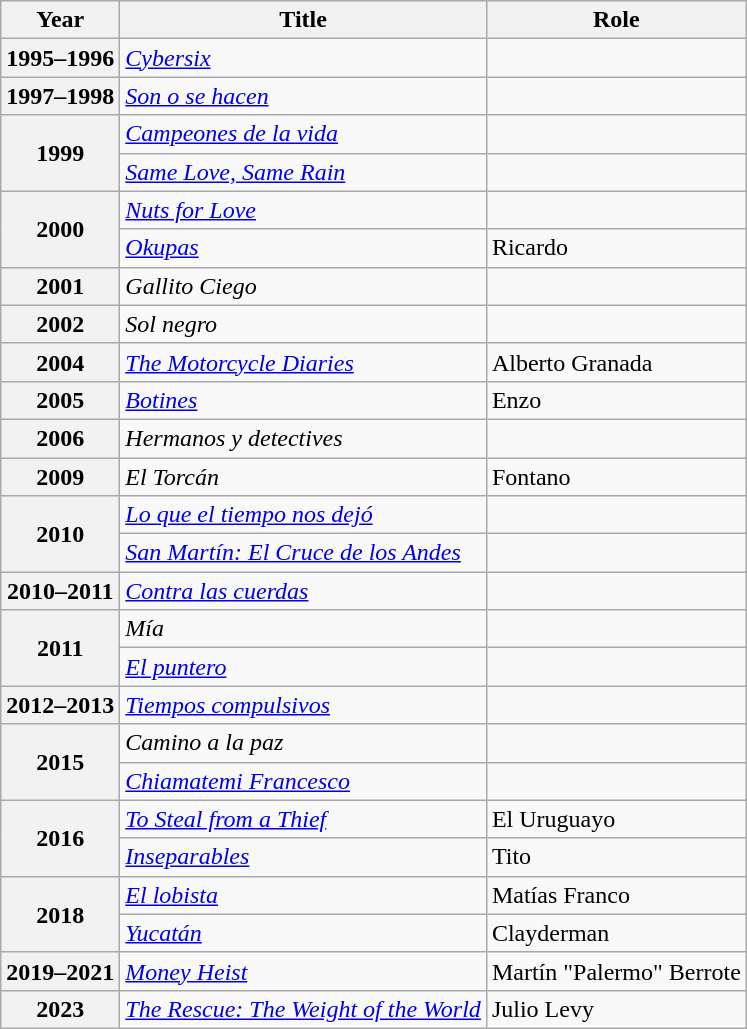<table class="wikitable plainrowheaders sortable">
<tr>
<th scope="col">Year</th>
<th scope="col">Title</th>
<th scope="col" class="unsortable">Role</th>
</tr>
<tr>
<th scope="row">1995–1996</th>
<td><em><a href='#'>Cybersix</a></em></td>
<td></td>
</tr>
<tr>
<th scope="row">1997–1998</th>
<td><em><a href='#'>Son o se hacen</a></em></td>
<td></td>
</tr>
<tr>
<th scope="row" rowspan="2">1999</th>
<td><em><a href='#'>Campeones de la vida</a></em></td>
<td></td>
</tr>
<tr>
<td><em><a href='#'>Same Love, Same Rain</a></em></td>
<td></td>
</tr>
<tr>
<th scope="row" rowspan="2">2000</th>
<td><em><a href='#'>Nuts for Love</a></em></td>
<td></td>
</tr>
<tr>
<td><em><a href='#'>Okupas</a></em></td>
<td>Ricardo</td>
</tr>
<tr>
<th scope="row">2001</th>
<td><em>Gallito Ciego</em></td>
<td></td>
</tr>
<tr>
<th scope="row">2002</th>
<td><em>Sol negro</em></td>
<td></td>
</tr>
<tr>
<th scope="row">2004</th>
<td><em><a href='#'>The Motorcycle Diaries</a></em></td>
<td>Alberto Granada</td>
</tr>
<tr>
<th scope="row">2005</th>
<td><em><a href='#'>Botines</a></em></td>
<td>Enzo</td>
</tr>
<tr>
<th scope="row">2006</th>
<td><em>Hermanos y detectives</em></td>
<td></td>
</tr>
<tr>
<th scope="row">2009</th>
<td><em>El Torcán</em></td>
<td>Fontano</td>
</tr>
<tr>
<th scope="row" rowspan="2">2010</th>
<td><em><a href='#'>Lo que el tiempo nos dejó</a></em></td>
<td></td>
</tr>
<tr>
<td><em><a href='#'>San Martín: El Cruce de los Andes</a></em></td>
<td></td>
</tr>
<tr>
<th scope="row">2010–2011</th>
<td><em><a href='#'>Contra las cuerdas</a></em></td>
<td></td>
</tr>
<tr>
<th scope="row" rowspan="2">2011</th>
<td><em>Mía</em></td>
<td></td>
</tr>
<tr>
<td><em><a href='#'>El puntero</a></em></td>
<td></td>
</tr>
<tr>
<th scope="row">2012–2013</th>
<td><em><a href='#'>Tiempos compulsivos</a></em></td>
<td></td>
</tr>
<tr>
<th scope="row" rowspan="2">2015</th>
<td><em>Camino a la paz</em></td>
<td></td>
</tr>
<tr>
<td><em><a href='#'>Chiamatemi Francesco</a></em></td>
<td></td>
</tr>
<tr>
<th scope="row" rowspan="2">2016</th>
<td><em><a href='#'>To Steal from a Thief</a></em></td>
<td>El Uruguayo</td>
</tr>
<tr>
<td><em><a href='#'>Inseparables</a></em></td>
<td>Tito</td>
</tr>
<tr>
<th scope="row" rowspan="2">2018</th>
<td><em><a href='#'>El lobista</a></em></td>
<td>Matías Franco</td>
</tr>
<tr>
<td><em><a href='#'>Yucatán</a></em></td>
<td>Clayderman</td>
</tr>
<tr>
<th scope="row">2019–2021</th>
<td><em><a href='#'>Money Heist</a></em></td>
<td>Martín "Palermo" Berrote</td>
</tr>
<tr>
<th scope="row">2023</th>
<td><em><a href='#'>The Rescue: The Weight of the World</a></em></td>
<td>Julio Levy</td>
</tr>
</table>
